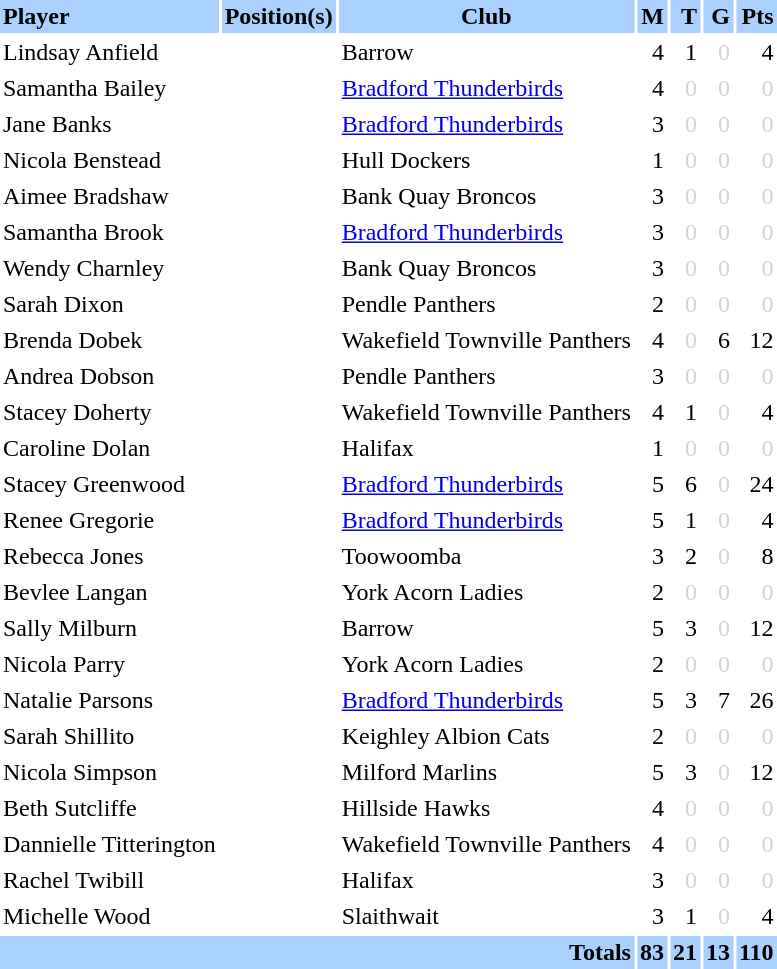<table class="sortable" border="0" cellspacing="2" cellpadding="2" style="text-align:right">
<tr style="background:#AAD0FF">
<th align=left>Player</th>
<th align=center>Position(s)</th>
<th align=center>Club</th>
<th>M</th>
<th>T</th>
<th>G</th>
<th>Pts</th>
</tr>
<tr>
<td align=left>Lindsay Anfield</td>
<td align=center></td>
<td align=left>Barrow</td>
<td>4</td>
<td>1</td>
<td style="color:lightgray">0</td>
<td>4</td>
</tr>
<tr>
<td align=left>Samantha Bailey</td>
<td align=center></td>
<td align=left><a href='#'>Bradford Thunderbirds</a></td>
<td>4</td>
<td style="color:lightgray">0</td>
<td style="color:lightgray">0</td>
<td style="color:lightgray">0</td>
</tr>
<tr>
<td align=left>Jane Banks</td>
<td align=center></td>
<td align=left><a href='#'>Bradford Thunderbirds</a></td>
<td>3</td>
<td style="color:lightgray">0</td>
<td style="color:lightgray">0</td>
<td style="color:lightgray">0</td>
</tr>
<tr>
<td align=left>Nicola Benstead</td>
<td align=center></td>
<td align=left>Hull Dockers</td>
<td>1</td>
<td style="color:lightgray">0</td>
<td style="color:lightgray">0</td>
<td style="color:lightgray">0</td>
</tr>
<tr>
<td align=left>Aimee Bradshaw</td>
<td align=center></td>
<td align=left>Bank Quay Broncos</td>
<td>3</td>
<td style="color:lightgray">0</td>
<td style="color:lightgray">0</td>
<td style="color:lightgray">0</td>
</tr>
<tr>
<td align=left>Samantha Brook</td>
<td align=center></td>
<td align=left><a href='#'>Bradford Thunderbirds</a></td>
<td>3</td>
<td style="color:lightgray">0</td>
<td style="color:lightgray">0</td>
<td style="color:lightgray">0</td>
</tr>
<tr>
<td align=left>Wendy Charnley</td>
<td align=center></td>
<td align=left>Bank Quay Broncos</td>
<td>3</td>
<td style="color:lightgray">0</td>
<td style="color:lightgray">0</td>
<td style="color:lightgray">0</td>
</tr>
<tr>
<td align=left>Sarah Dixon</td>
<td align=center></td>
<td align=left>Pendle Panthers</td>
<td>2</td>
<td style="color:lightgray">0</td>
<td style="color:lightgray">0</td>
<td style="color:lightgray">0</td>
</tr>
<tr>
<td align=left>Brenda Dobek</td>
<td align=center></td>
<td align=left>Wakefield Townville Panthers</td>
<td>4</td>
<td style="color:lightgray">0</td>
<td>6</td>
<td>12</td>
</tr>
<tr>
<td align=left>Andrea Dobson</td>
<td align=center></td>
<td align=left>Pendle Panthers</td>
<td>3</td>
<td style="color:lightgray">0</td>
<td style="color:lightgray">0</td>
<td style="color:lightgray">0</td>
</tr>
<tr>
<td align=left>Stacey Doherty</td>
<td align=center></td>
<td align=left>Wakefield Townville Panthers</td>
<td>4</td>
<td>1</td>
<td style="color:lightgray">0</td>
<td>4</td>
</tr>
<tr>
<td align=left>Caroline Dolan</td>
<td align=center></td>
<td align=left>Halifax</td>
<td>1</td>
<td style="color:lightgray">0</td>
<td style="color:lightgray">0</td>
<td style="color:lightgray">0</td>
</tr>
<tr>
<td align=left>Stacey Greenwood</td>
<td align=center></td>
<td align=left><a href='#'>Bradford Thunderbirds</a></td>
<td>5</td>
<td>6</td>
<td style="color:lightgray">0</td>
<td>24</td>
</tr>
<tr>
<td align=left>Renee Gregorie</td>
<td align=center></td>
<td align=left><a href='#'>Bradford Thunderbirds</a></td>
<td>5</td>
<td>1</td>
<td style="color:lightgray">0</td>
<td>4</td>
</tr>
<tr>
<td align=left>Rebecca Jones</td>
<td align=center></td>
<td align=left>Toowoomba</td>
<td>3</td>
<td>2</td>
<td style="color:lightgray">0</td>
<td>8</td>
</tr>
<tr>
<td align=left>Bevlee Langan</td>
<td align=center></td>
<td align=left>York Acorn Ladies</td>
<td>2</td>
<td style="color:lightgray">0</td>
<td style="color:lightgray">0</td>
<td style="color:lightgray">0</td>
</tr>
<tr>
<td align=left>Sally Milburn</td>
<td align=center></td>
<td align=left>Barrow</td>
<td>5</td>
<td>3</td>
<td style="color:lightgray">0</td>
<td>12</td>
</tr>
<tr>
<td align=left>Nicola Parry</td>
<td align=center></td>
<td align=left>York Acorn Ladies</td>
<td>2</td>
<td style="color:lightgray">0</td>
<td style="color:lightgray">0</td>
<td style="color:lightgray">0</td>
</tr>
<tr>
<td align=left>Natalie Parsons</td>
<td align=center></td>
<td align=left><a href='#'>Bradford Thunderbirds</a></td>
<td>5</td>
<td>3</td>
<td>7</td>
<td>26</td>
</tr>
<tr>
<td align=left>Sarah Shillito</td>
<td align=center></td>
<td align=left>Keighley Albion Cats</td>
<td>2</td>
<td style="color:lightgray">0</td>
<td style="color:lightgray">0</td>
<td style="color:lightgray">0</td>
</tr>
<tr>
<td align=left>Nicola Simpson</td>
<td align=center></td>
<td align=left>Milford Marlins</td>
<td>5</td>
<td>3</td>
<td style="color:lightgray">0</td>
<td>12</td>
</tr>
<tr>
<td align=left>Beth Sutcliffe</td>
<td align=center></td>
<td align=left>Hillside Hawks</td>
<td>4</td>
<td style="color:lightgray">0</td>
<td style="color:lightgray">0</td>
<td style="color:lightgray">0</td>
</tr>
<tr>
<td align=left>Dannielle Titterington</td>
<td align=center></td>
<td align=left>Wakefield Townville Panthers</td>
<td>4</td>
<td style="color:lightgray">0</td>
<td style="color:lightgray">0</td>
<td style="color:lightgray">0</td>
</tr>
<tr>
<td align=left>Rachel Twibill</td>
<td align=center></td>
<td align=left>Halifax</td>
<td>3</td>
<td style="color:lightgray">0</td>
<td style="color:lightgray">0</td>
<td style="color:lightgray">0</td>
</tr>
<tr>
<td align=left>Michelle Wood</td>
<td align=center></td>
<td align=left>Slaithwait</td>
<td>3</td>
<td>1</td>
<td style="color:lightgray">0</td>
<td>4</td>
</tr>
<tr style="background:#AAD0FF">
<td colspan=3><strong>Totals</strong></td>
<td><strong>83</strong></td>
<td><strong>21</strong></td>
<td><strong>13</strong></td>
<td><strong>110</strong></td>
</tr>
</table>
